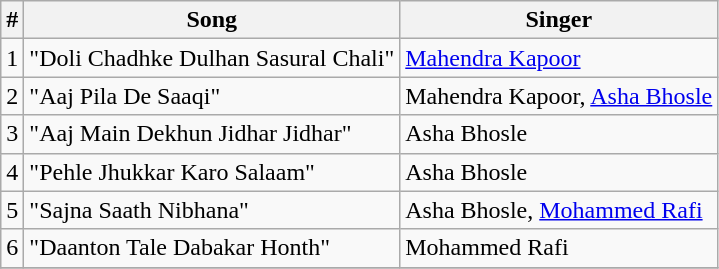<table class="wikitable">
<tr>
<th>#</th>
<th>Song</th>
<th>Singer</th>
</tr>
<tr>
<td>1</td>
<td>"Doli Chadhke Dulhan Sasural Chali"</td>
<td><a href='#'>Mahendra Kapoor</a></td>
</tr>
<tr>
<td>2</td>
<td>"Aaj Pila De Saaqi"</td>
<td>Mahendra Kapoor, <a href='#'>Asha Bhosle</a></td>
</tr>
<tr>
<td>3</td>
<td>"Aaj Main Dekhun Jidhar Jidhar"</td>
<td>Asha Bhosle</td>
</tr>
<tr>
<td>4</td>
<td>"Pehle Jhukkar Karo Salaam"</td>
<td>Asha Bhosle</td>
</tr>
<tr>
<td>5</td>
<td>"Sajna Saath Nibhana"</td>
<td>Asha Bhosle, <a href='#'>Mohammed Rafi</a></td>
</tr>
<tr>
<td>6</td>
<td>"Daanton Tale Dabakar Honth"</td>
<td>Mohammed Rafi</td>
</tr>
<tr>
</tr>
</table>
